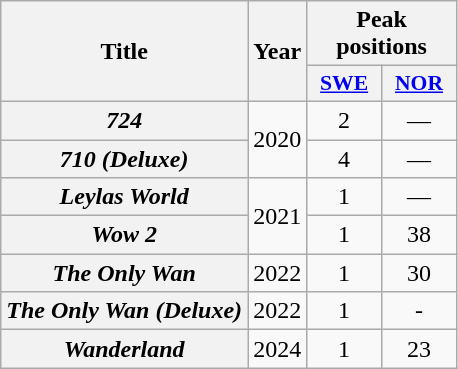<table class="wikitable plainrowheaders" style="text-align:center">
<tr>
<th scope="col" rowspan="2">Title</th>
<th scope="col" rowspan="2">Year</th>
<th scope="col" colspan="2">Peak positions</th>
</tr>
<tr>
<th scope="col" style="width:3em;font-size:90%;"><a href='#'>SWE</a><br></th>
<th scope="col" style="width:3em;font-size:90%;"><a href='#'>NOR</a><br></th>
</tr>
<tr>
<th scope="row"><em>724</em></th>
<td rowspan="2">2020</td>
<td>2</td>
<td>—</td>
</tr>
<tr>
<th scope="row"><em>710 (Deluxe)</em></th>
<td>4</td>
<td>—</td>
</tr>
<tr>
<th scope="row"><em>Leylas World</em></th>
<td rowspan="2">2021</td>
<td>1</td>
<td>—</td>
</tr>
<tr>
<th scope="row"><em>Wow 2</em></th>
<td>1</td>
<td>38</td>
</tr>
<tr>
<th scope="row"><em>The Only Wan</em></th>
<td>2022</td>
<td>1<br></td>
<td>30</td>
</tr>
<tr>
<th scope="row"><em>The Only Wan (Deluxe)</em></th>
<td>2022</td>
<td>1</td>
<td>-</td>
</tr>
<tr>
<th scope="row"><em>Wanderland</em></th>
<td>2024</td>
<td>1<br></td>
<td>23</td>
</tr>
</table>
